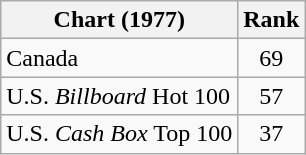<table class="wikitable sortable">
<tr>
<th>Chart (1977)</th>
<th>Rank</th>
</tr>
<tr>
<td>Canada</td>
<td style="text-align:center;">69</td>
</tr>
<tr>
<td>U.S. <em>Billboard</em> Hot 100</td>
<td style="text-align:center;">57</td>
</tr>
<tr>
<td>U.S. <em>Cash Box</em> Top 100</td>
<td style="text-align:center;">37</td>
</tr>
</table>
